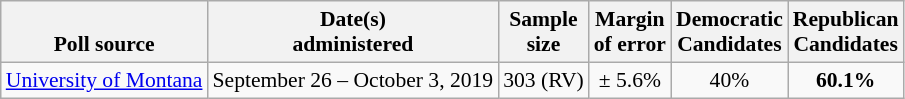<table class="wikitable" style="font-size:90%;text-align:center;">
<tr valign=bottom>
<th>Poll source</th>
<th>Date(s)<br>administered</th>
<th>Sample<br>size</th>
<th>Margin<br>of error</th>
<th style="width:50px;">Democratic<br>Candidates</th>
<th style="width:50px;">Republican<br>Candidates</th>
</tr>
<tr>
<td style="text-align:left;"><a href='#'>University of Montana</a></td>
<td>September 26 – October 3, 2019</td>
<td>303 (RV)</td>
<td>± 5.6%</td>
<td>40%</td>
<td><strong>60.1%</strong></td>
</tr>
</table>
